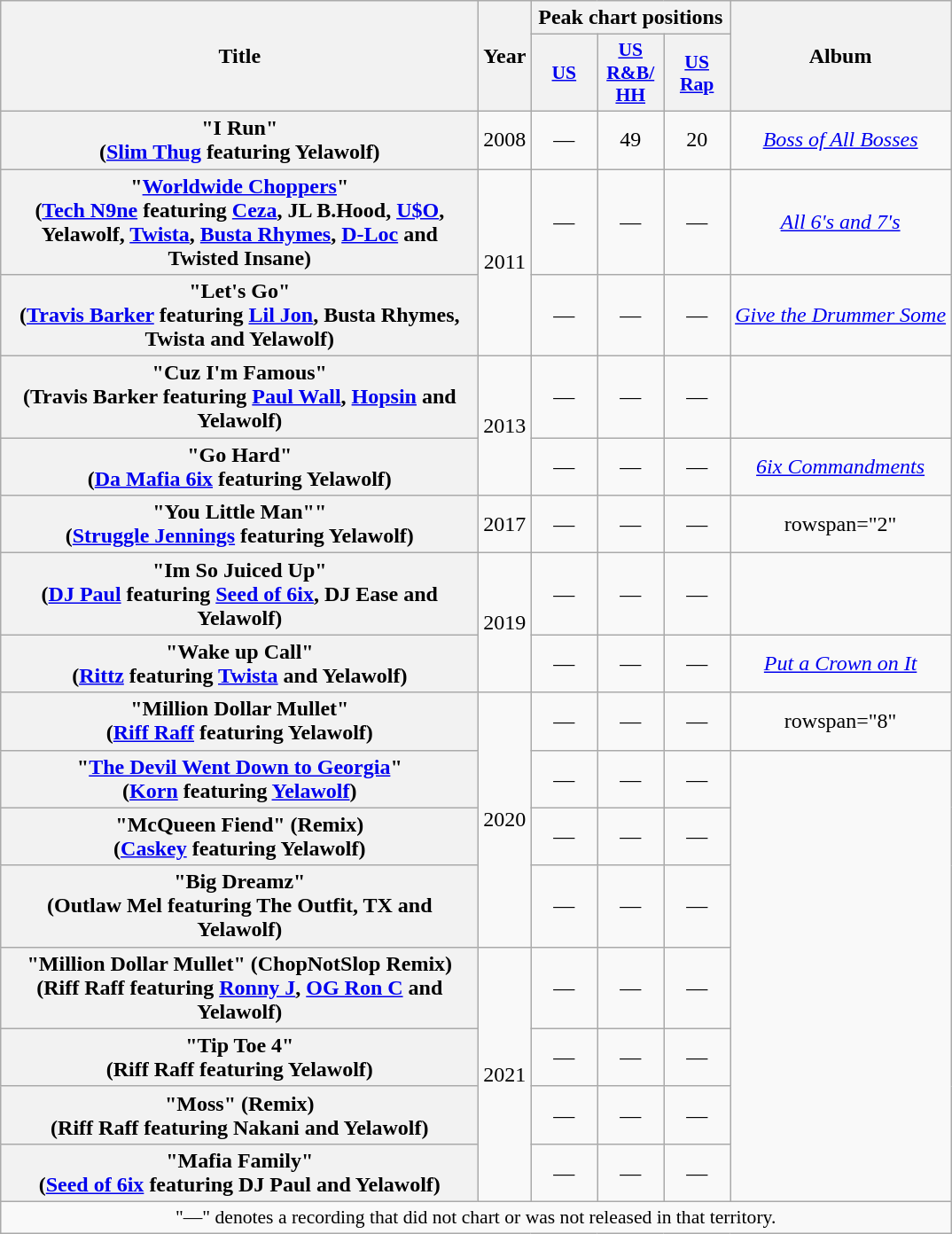<table class="wikitable plainrowheaders" style="text-align:center;">
<tr>
<th scope="col" rowspan="2" style="width:22em;">Title</th>
<th scope="col" rowspan="2">Year</th>
<th scope="col" colspan="3">Peak chart positions</th>
<th scope="col" rowspan="2">Album</th>
</tr>
<tr>
<th scope="col" style="width:3em;font-size:90%;"><a href='#'>US</a></th>
<th scope="col" style="width:3em;font-size:90%;"><a href='#'>US<br>R&B/<br>HH</a></th>
<th scope="col" style="width:3em;font-size:90%;"><a href='#'>US<br>Rap</a></th>
</tr>
<tr>
<th scope="row">"I Run"<br><span>(<a href='#'>Slim Thug</a> featuring Yelawolf)</span></th>
<td>2008</td>
<td>—</td>
<td>49</td>
<td>20</td>
<td><em><a href='#'>Boss of All Bosses</a></em></td>
</tr>
<tr>
<th scope="row">"<a href='#'>Worldwide Choppers</a>"<br><span>(<a href='#'>Tech N9ne</a> featuring <a href='#'>Ceza</a>, JL B.Hood, <a href='#'>U$O</a>, Yelawolf, <a href='#'>Twista</a>, <a href='#'>Busta Rhymes</a>, <a href='#'>D-Loc</a> and Twisted Insane)</span></th>
<td rowspan="2">2011</td>
<td>—</td>
<td>—</td>
<td>—</td>
<td><em><a href='#'>All 6's and 7's</a></em></td>
</tr>
<tr>
<th scope="row">"Let's Go"<br><span>(<a href='#'>Travis Barker</a> featuring <a href='#'>Lil Jon</a>, Busta Rhymes, Twista and Yelawolf)</span></th>
<td>—</td>
<td>—</td>
<td>—</td>
<td><em><a href='#'>Give the Drummer Some</a></em></td>
</tr>
<tr>
<th scope="row">"Cuz I'm Famous"<br><span>(Travis Barker featuring <a href='#'>Paul Wall</a>, <a href='#'>Hopsin</a> and Yelawolf)</span></th>
<td rowspan="2">2013</td>
<td>—</td>
<td>—</td>
<td>—</td>
<td></td>
</tr>
<tr>
<th scope="row">"Go Hard"<br><span>(<a href='#'>Da Mafia 6ix</a> featuring Yelawolf)</span></th>
<td>—</td>
<td>—</td>
<td>—</td>
<td><em><a href='#'>6ix Commandments</a></em></td>
</tr>
<tr>
<th scope="row">"You Little Man""<br><span>(<a href='#'>Struggle Jennings</a> featuring Yelawolf)</span></th>
<td>2017</td>
<td>—</td>
<td>—</td>
<td>—</td>
<td>rowspan="2" </td>
</tr>
<tr>
<th scope="row">"Im So Juiced Up"<br><span>(<a href='#'>DJ Paul</a> featuring <a href='#'>Seed of 6ix</a>, DJ Ease and Yelawolf)</span></th>
<td rowspan="2">2019</td>
<td>—</td>
<td>—</td>
<td>—</td>
</tr>
<tr>
<th scope="row">"Wake up Call"<br><span>(<a href='#'>Rittz</a> featuring <a href='#'>Twista</a> and Yelawolf)</span></th>
<td>—</td>
<td>—</td>
<td>—</td>
<td><em><a href='#'>Put a Crown on It</a></em></td>
</tr>
<tr>
<th scope="row">"Million Dollar Mullet"<br><span>(<a href='#'>Riff Raff</a> featuring Yelawolf)</span></th>
<td rowspan="4">2020</td>
<td>—</td>
<td>—</td>
<td>—</td>
<td>rowspan="8" </td>
</tr>
<tr>
<th scope="row">"<a href='#'>The Devil Went Down to Georgia</a>"<br><span>(<a href='#'>Korn</a> featuring <a href='#'>Yelawolf</a>)</span></th>
<td>—</td>
<td>—</td>
<td>—</td>
</tr>
<tr>
<th scope="row">"McQueen Fiend" (Remix)<br><span>(<a href='#'>Caskey</a> featuring Yelawolf)</span></th>
<td>—</td>
<td>—</td>
<td>—</td>
</tr>
<tr>
<th scope="row">"Big Dreamz"<br><span>(Outlaw Mel featuring The Outfit, TX and Yelawolf)</span></th>
<td>—</td>
<td>—</td>
<td>—</td>
</tr>
<tr>
<th scope="row">"Million Dollar Mullet" (ChopNotSlop Remix)<br><span>(Riff Raff featuring <a href='#'>Ronny J</a>, <a href='#'>OG Ron C</a> and Yelawolf)</span></th>
<td rowspan="4">2021</td>
<td>—</td>
<td>—</td>
<td>—</td>
</tr>
<tr>
<th scope="row">"Tip Toe 4"<br><span>(Riff Raff featuring Yelawolf)</span></th>
<td>—</td>
<td>—</td>
<td>—</td>
</tr>
<tr>
<th scope="row">"Moss" (Remix)<br><span>(Riff Raff featuring Nakani and Yelawolf)</span></th>
<td>—</td>
<td>—</td>
<td>—</td>
</tr>
<tr>
<th scope="row">"Mafia Family"<br><span>(<a href='#'>Seed of 6ix</a> featuring DJ Paul and Yelawolf)</span></th>
<td>—</td>
<td>—</td>
<td>—</td>
</tr>
<tr>
<td colspan="6" style="font-size:90%">"—" denotes a recording that did not chart or was not released in that territory.</td>
</tr>
</table>
